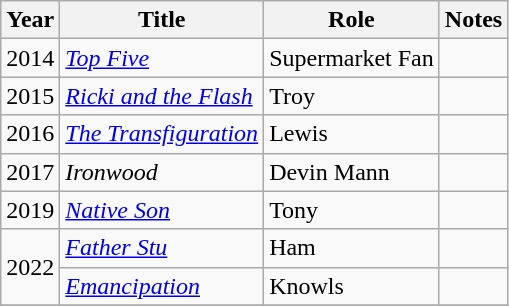<table class = "wikitable sortable">
<tr>
<th>Year</th>
<th>Title</th>
<th>Role</th>
<th class = "unsortable">Notes</th>
</tr>
<tr>
<td>2014</td>
<td><em><a href='#'>Top Five</a></em></td>
<td>Supermarket Fan</td>
<td></td>
</tr>
<tr>
<td>2015</td>
<td><em><a href='#'>Ricki and the Flash</a></em></td>
<td>Troy</td>
<td></td>
</tr>
<tr>
<td>2016</td>
<td><em><a href='#'>The Transfiguration</a></em></td>
<td>Lewis</td>
<td></td>
</tr>
<tr>
<td>2017</td>
<td><em>Ironwood</em></td>
<td>Devin Mann</td>
<td></td>
</tr>
<tr>
<td>2019</td>
<td><em><a href='#'>Native Son</a></em></td>
<td>Tony</td>
<td></td>
</tr>
<tr>
<td rowspan="2">2022</td>
<td><em><a href='#'>Father Stu</a></em></td>
<td>Ham</td>
<td></td>
</tr>
<tr>
<td><em><a href='#'>Emancipation</a></em></td>
<td>Knowls</td>
<td></td>
</tr>
<tr>
</tr>
</table>
